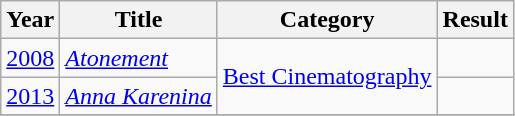<table class="wikitable">
<tr>
<th>Year</th>
<th>Title</th>
<th>Category</th>
<th>Result</th>
</tr>
<tr>
<td><a href='#'>2008</a></td>
<td><em><a href='#'>Atonement</a></em></td>
<td rowspan=2><a href='#'>Best Cinematography</a></td>
<td></td>
</tr>
<tr>
<td><a href='#'>2013</a></td>
<td><em><a href='#'>Anna Karenina</a></em></td>
<td></td>
</tr>
<tr>
</tr>
</table>
